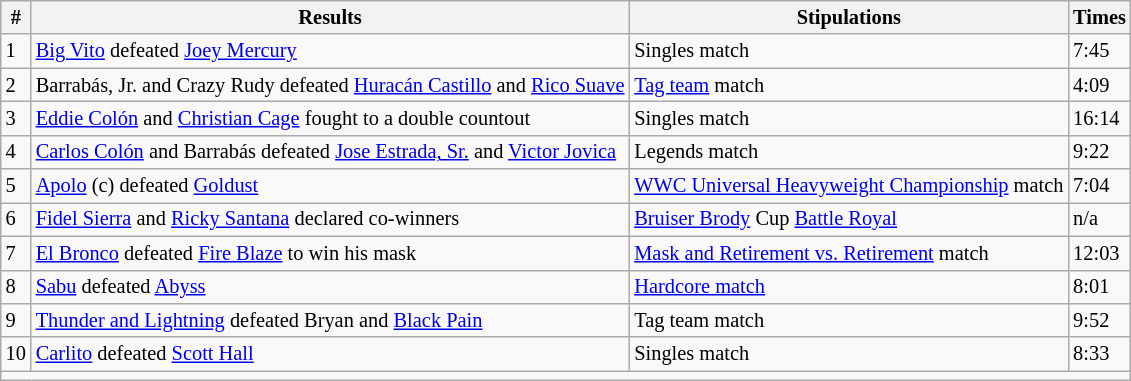<table style="font-size: 85%" class="wikitable sortable">
<tr>
<th><strong>#</strong></th>
<th><strong>Results</strong></th>
<th><strong>Stipulations</strong></th>
<th><strong>Times</strong></th>
</tr>
<tr>
<td>1</td>
<td><a href='#'>Big Vito</a> defeated <a href='#'>Joey Mercury</a></td>
<td>Singles match</td>
<td>7:45</td>
</tr>
<tr>
<td>2</td>
<td>Barrabás, Jr. and Crazy Rudy defeated <a href='#'>Huracán Castillo</a> and <a href='#'>Rico Suave</a></td>
<td><a href='#'>Tag team</a> match</td>
<td>4:09</td>
</tr>
<tr>
<td>3</td>
<td><a href='#'>Eddie Colón</a> and <a href='#'>Christian Cage</a> fought to a double countout</td>
<td>Singles match</td>
<td>16:14</td>
</tr>
<tr>
<td>4</td>
<td><a href='#'>Carlos Colón</a> and Barrabás defeated <a href='#'>Jose Estrada, Sr.</a> and <a href='#'>Victor Jovica</a></td>
<td>Legends match</td>
<td>9:22</td>
</tr>
<tr>
<td>5</td>
<td><a href='#'>Apolo</a> (c) defeated <a href='#'>Goldust</a></td>
<td><a href='#'>WWC Universal Heavyweight Championship</a> match</td>
<td>7:04</td>
</tr>
<tr>
<td>6</td>
<td><a href='#'>Fidel Sierra</a> and <a href='#'>Ricky Santana</a> declared co-winners</td>
<td><a href='#'>Bruiser Brody</a> Cup <a href='#'>Battle Royal</a></td>
<td>n/a</td>
</tr>
<tr>
<td>7</td>
<td><a href='#'>El Bronco</a> defeated <a href='#'>Fire Blaze</a> to win his mask</td>
<td><a href='#'>Mask and Retirement vs. Retirement</a> match</td>
<td>12:03</td>
</tr>
<tr>
<td>8</td>
<td><a href='#'>Sabu</a> defeated <a href='#'>Abyss</a></td>
<td><a href='#'>Hardcore match</a></td>
<td>8:01</td>
</tr>
<tr>
<td>9</td>
<td><a href='#'>Thunder and Lightning</a> defeated Bryan and <a href='#'>Black Pain</a></td>
<td>Tag team match</td>
<td>9:52</td>
</tr>
<tr>
<td>10</td>
<td><a href='#'>Carlito</a> defeated <a href='#'>Scott Hall</a></td>
<td>Singles match</td>
<td>8:33</td>
</tr>
<tr>
<td colspan=4></td>
</tr>
</table>
